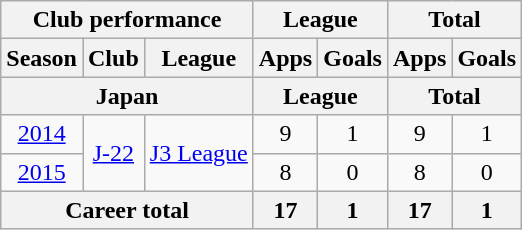<table class="wikitable" style="text-align:center">
<tr>
<th colspan=3>Club performance</th>
<th colspan=2>League</th>
<th colspan=2>Total</th>
</tr>
<tr>
<th>Season</th>
<th>Club</th>
<th>League</th>
<th>Apps</th>
<th>Goals</th>
<th>Apps</th>
<th>Goals</th>
</tr>
<tr>
<th colspan=3>Japan</th>
<th colspan=2>League</th>
<th colspan=2>Total</th>
</tr>
<tr>
<td><a href='#'>2014</a></td>
<td rowspan="2"><a href='#'>J-22</a></td>
<td rowspan="2"><a href='#'>J3 League</a></td>
<td>9</td>
<td>1</td>
<td>9</td>
<td>1</td>
</tr>
<tr>
<td><a href='#'>2015</a></td>
<td>8</td>
<td>0</td>
<td>8</td>
<td>0</td>
</tr>
<tr>
<th colspan=3>Career total</th>
<th>17</th>
<th>1</th>
<th>17</th>
<th>1</th>
</tr>
</table>
